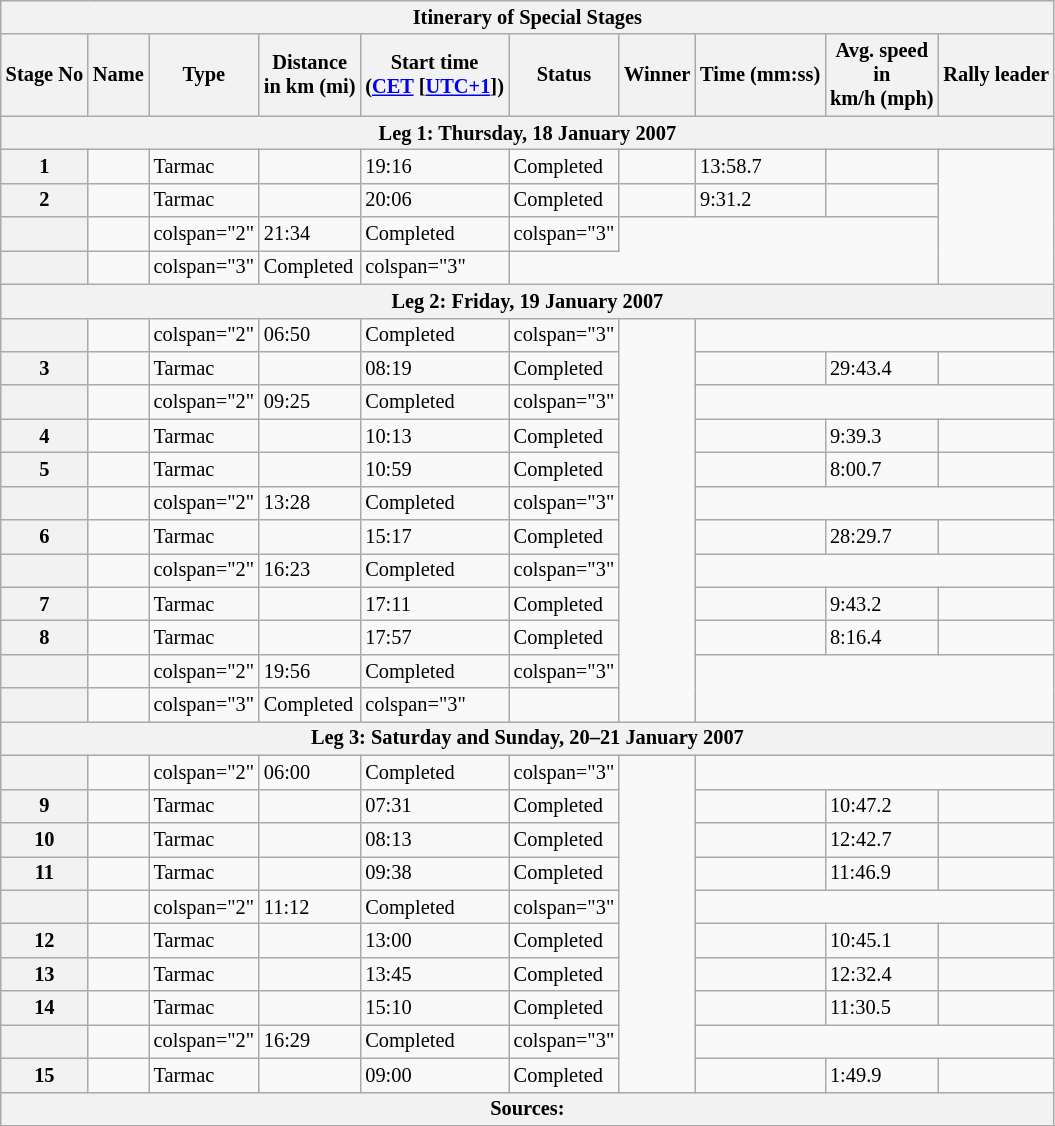<table class="wikitable" style="font-size: 85%">
<tr>
<th scope=row colspan="10" style="text-align: center;"><strong>Itinerary of Special Stages</strong></th>
</tr>
<tr>
<th scope=col>Stage No</th>
<th scope=col>Name</th>
<th scope=col>Type</th>
<th scope=col>Distance<br>in km (mi)</th>
<th scope=col>Start time<br>(<a href='#'>CET</a> &#91;<a href='#'>UTC+1</a>&#93;)</th>
<th scope=col>Status</th>
<th scope=col>Winner</th>
<th scope=col>Time (mm:ss)</th>
<th scope=col>Avg. speed<br>in<br>km/h (mph)</th>
<th scope=col>Rally leader</th>
</tr>
<tr>
<th scope=row colspan="10" style="text-align: center;"><strong>Leg 1: Thursday, 18 January 2007</strong></th>
</tr>
<tr>
<th scope=row style="text-align: center;">1</th>
<td></td>
<td>Tarmac</td>
<td></td>
<td>19:16</td>
<td>Completed</td>
<td></td>
<td>13:58.7</td>
<td></td>
<td rowspan="4"></td>
</tr>
<tr>
<th scope=row style="text-align: center;">2</th>
<td></td>
<td>Tarmac</td>
<td></td>
<td>20:06</td>
<td>Completed</td>
<td></td>
<td>9:31.2</td>
<td></td>
</tr>
<tr>
<th scope=row style="text-align: center;"></th>
<td></td>
<td>colspan="2" </td>
<td>21:34</td>
<td>Completed</td>
<td>colspan="3" </td>
</tr>
<tr>
<th scope=row style="text-align: center;"></th>
<td></td>
<td>colspan="3" </td>
<td>Completed</td>
<td>colspan="3" </td>
</tr>
<tr>
<th scope=row colspan="10" style="text-align: center;"><strong>Leg 2: Friday, 19 January 2007</strong></th>
</tr>
<tr>
<th scope=row style="text-align: center;"></th>
<td></td>
<td>colspan="2" </td>
<td>06:50</td>
<td>Completed</td>
<td>colspan="3" </td>
<td rowspan="12"></td>
</tr>
<tr>
<th scope=row style="text-align: center;">3</th>
<td></td>
<td>Tarmac</td>
<td></td>
<td>08:19</td>
<td>Completed</td>
<td></td>
<td>29:43.4</td>
<td></td>
</tr>
<tr>
<th scope=row style="text-align: center;"></th>
<td></td>
<td>colspan="2" </td>
<td>09:25</td>
<td>Completed</td>
<td>colspan="3" </td>
</tr>
<tr>
<th scope=row style="text-align: center;">4</th>
<td></td>
<td>Tarmac</td>
<td></td>
<td>10:13</td>
<td>Completed</td>
<td></td>
<td>9:39.3</td>
<td></td>
</tr>
<tr>
<th scope=row style="text-align: center;">5</th>
<td></td>
<td>Tarmac</td>
<td></td>
<td>10:59</td>
<td>Completed</td>
<td></td>
<td>8:00.7</td>
<td></td>
</tr>
<tr>
<th scope=row style="text-align: center;"></th>
<td></td>
<td>colspan="2" </td>
<td>13:28</td>
<td>Completed</td>
<td>colspan="3" </td>
</tr>
<tr>
<th scope=row style="text-align: center;">6</th>
<td></td>
<td>Tarmac</td>
<td></td>
<td>15:17</td>
<td>Completed</td>
<td></td>
<td>28:29.7</td>
<td></td>
</tr>
<tr>
<th scope=row style="text-align: center;"></th>
<td></td>
<td>colspan="2" </td>
<td>16:23</td>
<td>Completed</td>
<td>colspan="3" </td>
</tr>
<tr>
<th scope=row style="text-align: center;">7</th>
<td></td>
<td>Tarmac</td>
<td></td>
<td>17:11</td>
<td>Completed</td>
<td></td>
<td>9:43.2</td>
<td></td>
</tr>
<tr>
<th scope=row style="text-align: center;">8</th>
<td></td>
<td>Tarmac</td>
<td></td>
<td>17:57</td>
<td>Completed</td>
<td></td>
<td>8:16.4</td>
<td></td>
</tr>
<tr>
<th scope=row style="text-align: center;"></th>
<td></td>
<td>colspan="2" </td>
<td>19:56</td>
<td>Completed</td>
<td>colspan="3" </td>
</tr>
<tr>
<th scope=row style="text-align: center;"></th>
<td></td>
<td>colspan="3" </td>
<td>Completed</td>
<td>colspan="3" </td>
</tr>
<tr>
<th scope=row colspan="10" style="text-align: center;"><strong>Leg 3: Saturday and Sunday, 20–21 January 2007</strong></th>
</tr>
<tr>
<th scope=row style="text-align: center;"></th>
<td></td>
<td>colspan="2" </td>
<td>06:00</td>
<td>Completed</td>
<td>colspan="3" </td>
<td rowspan="10"></td>
</tr>
<tr>
<th scope=row style="text-align: center;">9</th>
<td></td>
<td>Tarmac</td>
<td></td>
<td>07:31</td>
<td>Completed</td>
<td></td>
<td>10:47.2</td>
<td></td>
</tr>
<tr>
<th scope=row style="text-align: center;">10</th>
<td></td>
<td>Tarmac</td>
<td></td>
<td>08:13</td>
<td>Completed</td>
<td></td>
<td>12:42.7</td>
<td></td>
</tr>
<tr>
<th scope=row style="text-align: center;">11</th>
<td></td>
<td>Tarmac</td>
<td></td>
<td>09:38</td>
<td>Completed</td>
<td></td>
<td>11:46.9</td>
<td></td>
</tr>
<tr>
<th scope=row style="text-align: center;"></th>
<td></td>
<td>colspan="2" </td>
<td>11:12</td>
<td>Completed</td>
<td>colspan="3" </td>
</tr>
<tr>
<th scope=row style="text-align: center;">12</th>
<td></td>
<td>Tarmac</td>
<td></td>
<td>13:00</td>
<td>Completed</td>
<td></td>
<td>10:45.1</td>
<td></td>
</tr>
<tr>
<th scope=row style="text-align: center;">13</th>
<td></td>
<td>Tarmac</td>
<td></td>
<td>13:45</td>
<td>Completed</td>
<td></td>
<td>12:32.4</td>
<td></td>
</tr>
<tr>
<th scope=row style="text-align: center;">14</th>
<td></td>
<td>Tarmac</td>
<td></td>
<td>15:10</td>
<td>Completed</td>
<td></td>
<td>11:30.5</td>
<td></td>
</tr>
<tr>
<th scope=row style="text-align: center;"></th>
<td></td>
<td>colspan="2" </td>
<td>16:29</td>
<td>Completed</td>
<td>colspan="3" </td>
</tr>
<tr>
<th scope=row style="text-align: center;">15</th>
<td></td>
<td>Tarmac</td>
<td></td>
<td>09:00</td>
<td>Completed</td>
<td></td>
<td>1:49.9</td>
<td></td>
</tr>
<tr>
<th scope=row colspan="10" style="text-align: center;">Sources:</th>
</tr>
<tr>
</tr>
</table>
